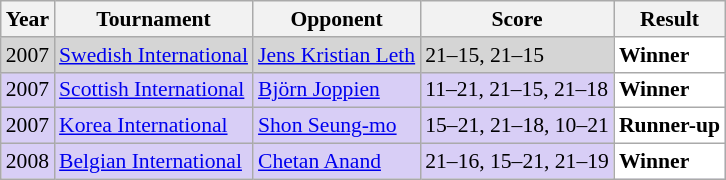<table class="sortable wikitable" style="font-size: 90%;">
<tr>
<th>Year</th>
<th>Tournament</th>
<th>Opponent</th>
<th>Score</th>
<th>Result</th>
</tr>
<tr style="background:#D5D5D5">
<td align="center">2007</td>
<td align="left"><a href='#'>Swedish International</a></td>
<td align="left"> <a href='#'>Jens Kristian Leth</a></td>
<td align="left">21–15, 21–15</td>
<td style="text-align:left; background:white"> <strong>Winner</strong></td>
</tr>
<tr style="background:#D8CEF6">
<td align="center">2007</td>
<td align="left"><a href='#'>Scottish International</a></td>
<td align="left"> <a href='#'>Björn Joppien</a></td>
<td align="left">11–21, 21–15, 21–18</td>
<td style="text-align:left; background:white"> <strong>Winner</strong></td>
</tr>
<tr style="background:#D8CEF6">
<td align="center">2007</td>
<td align="left"><a href='#'>Korea International</a></td>
<td align="left"> <a href='#'>Shon Seung-mo</a></td>
<td align="left">15–21, 21–18, 10–21</td>
<td style="text-align:left; background:white"> <strong>Runner-up</strong></td>
</tr>
<tr style="background:#D8CEF6">
<td align="center">2008</td>
<td align="left"><a href='#'>Belgian International</a></td>
<td align="left"> <a href='#'>Chetan Anand</a></td>
<td align="left">21–16, 15–21, 21–19</td>
<td style="text-align:left; background:white"> <strong>Winner</strong></td>
</tr>
</table>
